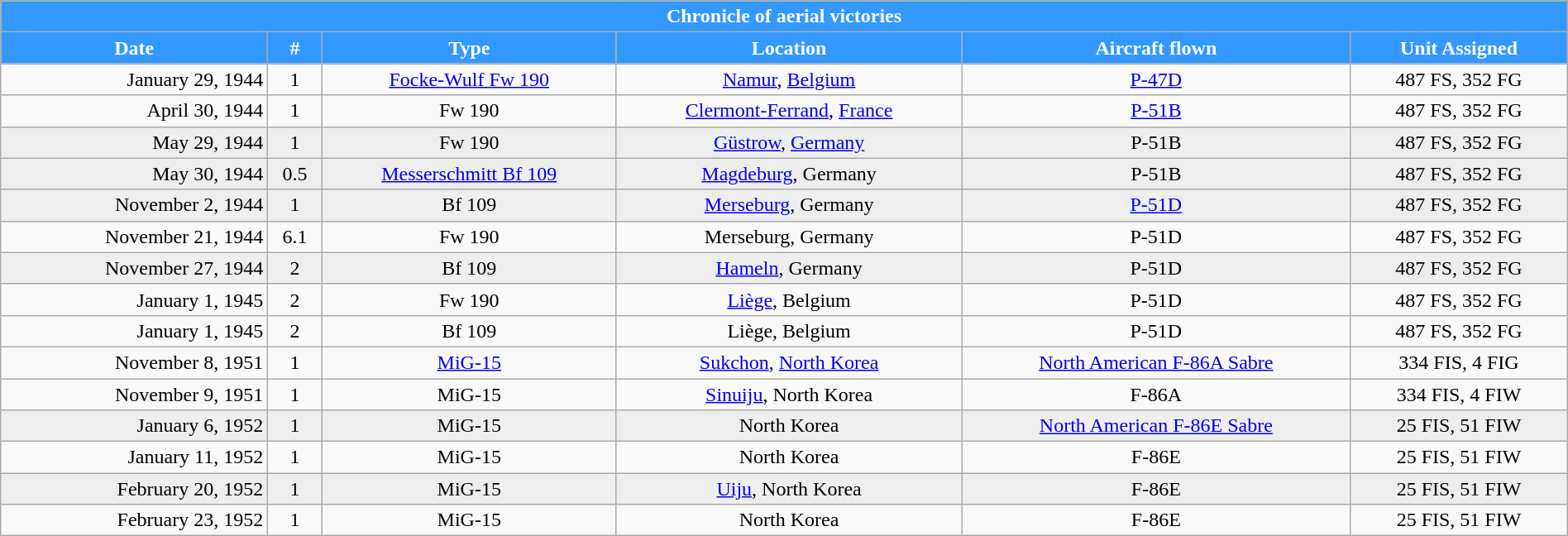<table class="wikitable plainrowheaders collapsible collapsed" style="margin-left: auto; margin-right: auto; border: none; text-align:right; width: 100%;">
<tr style="color:white;">
<th colspan="6" style="background-color: #3399ff">Chronicle of aerial victories</th>
</tr>
<tr style="color:white;">
<th style="background-color: #3399ff">Date</th>
<th style="background-color: #3399ff">#</th>
<th style="background-color: #3399ff">Type</th>
<th style="background-color: #3399ff">Location</th>
<th style="background-color: #3399ff">Aircraft flown</th>
<th style="background-color: #3399ff">Unit Assigned</th>
</tr>
<tr>
<td>January 29, 1944</td>
<td align=center>1</td>
<td align=center><a href='#'>Focke-Wulf Fw 190</a></td>
<td align=center><a href='#'>Namur</a>, <a href='#'>Belgium</a></td>
<td align=center><a href='#'>P-47D</a></td>
<td align=center>487 FS, 352 FG</td>
</tr>
<tr>
<td>April 30, 1944</td>
<td align=center>1</td>
<td align=center>Fw 190</td>
<td align=center><a href='#'>Clermont-Ferrand</a>, <a href='#'>France</a></td>
<td align=center><a href='#'>P-51B</a></td>
<td align=center>487 FS, 352 FG</td>
</tr>
<tr style="background:#eee;">
<td>May 29, 1944</td>
<td align=center>1</td>
<td align=center>Fw 190</td>
<td align=center><a href='#'>Güstrow</a>, <a href='#'>Germany</a></td>
<td align=center>P-51B</td>
<td align=center>487 FS, 352 FG</td>
</tr>
<tr style="background:#eee;">
<td>May 30, 1944</td>
<td align=center>0.5</td>
<td align=center><a href='#'>Messerschmitt Bf 109</a></td>
<td align=center><a href='#'>Magdeburg</a>, Germany</td>
<td align=center>P-51B</td>
<td align=center>487 FS, 352 FG</td>
</tr>
<tr style="background:#eee;">
<td>November 2, 1944</td>
<td align=center>1</td>
<td align=center>Bf 109</td>
<td align=center><a href='#'>Merseburg</a>, Germany</td>
<td align=center><a href='#'>P-51D</a></td>
<td align=center>487 FS, 352 FG</td>
</tr>
<tr>
<td>November 21, 1944</td>
<td align=center>6.1</td>
<td align=center>Fw 190</td>
<td align=center>Merseburg, Germany</td>
<td align=center>P-51D</td>
<td align=center>487 FS, 352 FG</td>
</tr>
<tr style="background:#eee;">
<td>November 27, 1944</td>
<td align=center>2</td>
<td align=center>Bf 109</td>
<td align=center><a href='#'>Hameln</a>, Germany</td>
<td align=center>P-51D</td>
<td align=center>487 FS, 352 FG</td>
</tr>
<tr>
<td>January 1, 1945</td>
<td align=center>2</td>
<td align=center>Fw 190</td>
<td align=center><a href='#'>Liège</a>, Belgium</td>
<td align=center>P-51D</td>
<td align=center>487 FS, 352 FG</td>
</tr>
<tr>
<td>January 1, 1945</td>
<td align=center>2</td>
<td align=center>Bf 109</td>
<td align=center>Liège, Belgium</td>
<td align=center>P-51D</td>
<td align=center>487 FS, 352 FG</td>
</tr>
<tr>
<td>November 8, 1951</td>
<td align=center>1</td>
<td align=center><a href='#'>MiG-15</a></td>
<td align=center><a href='#'>Sukchon</a>, <a href='#'>North Korea</a></td>
<td align=center><a href='#'>North American F-86A Sabre</a></td>
<td align=center>334 FIS, 4 FIG</td>
</tr>
<tr>
<td>November 9, 1951</td>
<td align=center>1</td>
<td align=center>MiG-15</td>
<td align=center><a href='#'>Sinuiju</a>, North Korea</td>
<td align=center>F-86A</td>
<td align=center>334 FIS, 4 FIW</td>
</tr>
<tr style="background:#eee;">
<td>January 6, 1952</td>
<td align=center>1</td>
<td align=center>MiG-15</td>
<td align=center>North Korea</td>
<td align=center><a href='#'>North American F-86E Sabre</a></td>
<td align=center>25 FIS, 51 FIW</td>
</tr>
<tr>
<td>January 11, 1952</td>
<td align=center>1</td>
<td align=center>MiG-15</td>
<td align=center>North Korea</td>
<td align=center>F-86E</td>
<td align=center>25 FIS, 51 FIW</td>
</tr>
<tr style="background:#eee;">
<td>February 20, 1952</td>
<td align=center>1</td>
<td align=center>MiG-15</td>
<td align=center><a href='#'>Uiju</a>, North Korea</td>
<td align=center>F-86E</td>
<td align=center>25 FIS, 51 FIW</td>
</tr>
<tr>
<td>February 23, 1952</td>
<td align=center>1</td>
<td align=center>MiG-15</td>
<td align=center>North Korea</td>
<td align=center>F-86E</td>
<td align=center>25 FIS, 51 FIW</td>
</tr>
</table>
